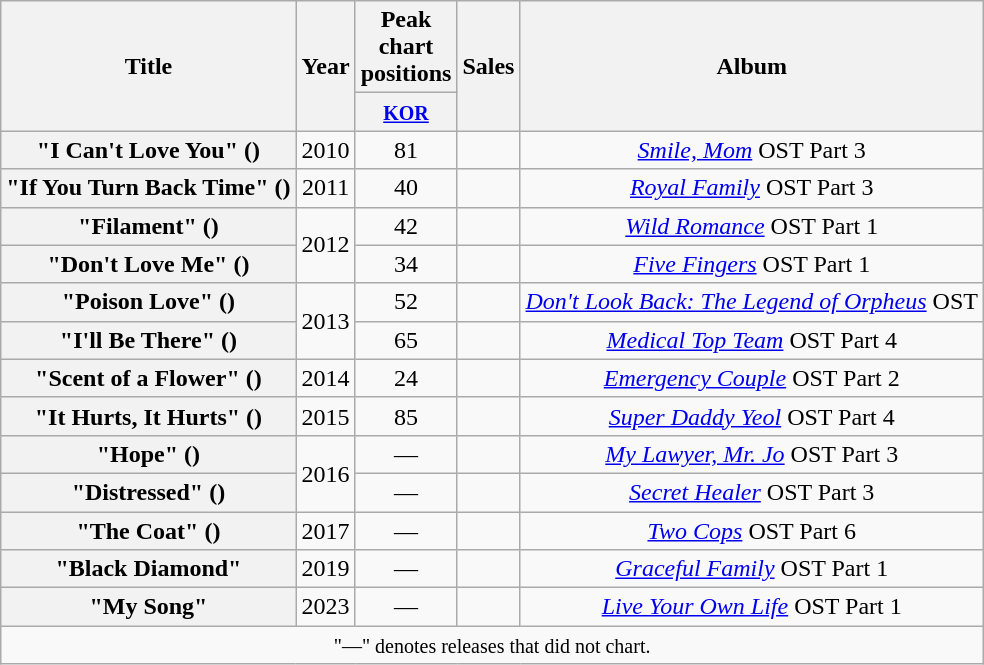<table class="wikitable plainrowheaders" style="text-align:center;">
<tr>
<th scope="col" rowspan="2">Title</th>
<th scope="col" rowspan="2">Year</th>
<th scope="col" colspan="1">Peak chart positions</th>
<th scope="col" rowspan="2">Sales</th>
<th scope="col" rowspan="2">Album</th>
</tr>
<tr>
<th style="width:3em;"><small><a href='#'>KOR</a></small><br></th>
</tr>
<tr>
<th scope="row">"I Can't Love You" ()</th>
<td>2010</td>
<td>81</td>
<td></td>
<td><em><a href='#'>Smile, Mom</a></em> OST Part 3</td>
</tr>
<tr>
<th scope="row">"If You Turn Back Time" ()</th>
<td>2011</td>
<td>40</td>
<td></td>
<td><em><a href='#'>Royal Family</a></em> OST Part 3</td>
</tr>
<tr>
<th scope="row">"Filament" ()</th>
<td rowspan="2">2012</td>
<td>42</td>
<td></td>
<td><em><a href='#'>Wild Romance</a></em> OST Part 1</td>
</tr>
<tr>
<th scope="row">"Don't Love Me" ()</th>
<td>34</td>
<td></td>
<td><em><a href='#'>Five Fingers</a></em> OST Part 1</td>
</tr>
<tr>
<th scope="row">"Poison Love" ()</th>
<td rowspan="2">2013</td>
<td>52</td>
<td></td>
<td><em><a href='#'>Don't Look Back: The Legend of Orpheus</a></em> OST</td>
</tr>
<tr>
<th scope="row">"I'll Be There" ()</th>
<td>65</td>
<td></td>
<td><em><a href='#'>Medical Top Team</a></em> OST Part 4</td>
</tr>
<tr>
<th scope="row">"Scent of a Flower" ()</th>
<td>2014</td>
<td>24</td>
<td></td>
<td><em><a href='#'>Emergency Couple</a></em> OST Part 2</td>
</tr>
<tr>
<th scope="row">"It Hurts, It Hurts" ()</th>
<td>2015</td>
<td>85</td>
<td></td>
<td><em><a href='#'>Super Daddy Yeol</a></em> OST Part 4</td>
</tr>
<tr>
<th scope="row">"Hope" ()</th>
<td rowspan="2">2016</td>
<td>—</td>
<td></td>
<td><em><a href='#'>My Lawyer, Mr. Jo</a></em> OST Part 3</td>
</tr>
<tr>
<th scope="row">"Distressed" ()</th>
<td>—</td>
<td></td>
<td><em><a href='#'>Secret Healer</a></em> OST Part 3</td>
</tr>
<tr>
<th scope="row">"The Coat" ()</th>
<td>2017</td>
<td>—</td>
<td></td>
<td><em><a href='#'>Two Cops</a></em> OST Part 6</td>
</tr>
<tr>
<th scope="row">"Black Diamond"</th>
<td>2019</td>
<td>—</td>
<td></td>
<td><em><a href='#'>Graceful Family</a></em> OST Part 1</td>
</tr>
<tr>
<th scope="row">"My Song"</th>
<td>2023</td>
<td>—</td>
<td></td>
<td><em><a href='#'>Live Your Own Life</a></em> OST Part 1</td>
</tr>
<tr>
<td colspan="5" align="center"><small>"—" denotes releases that did not chart.</small></td>
</tr>
</table>
